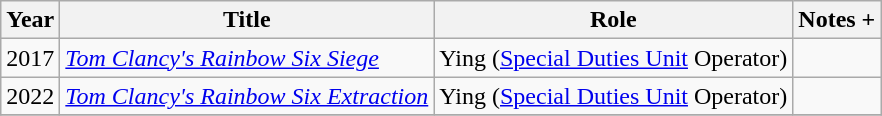<table class="wikitable sortable">
<tr>
<th>Year</th>
<th>Title</th>
<th>Role</th>
<th class=unsortable>Notes + </th>
</tr>
<tr>
<td>2017</td>
<td><em><a href='#'>Tom Clancy's Rainbow Six Siege</a></em></td>
<td>Ying (<a href='#'>Special Duties Unit</a> Operator)</td>
<td></td>
</tr>
<tr>
<td>2022</td>
<td><em><a href='#'>Tom Clancy's Rainbow Six Extraction</a></em></td>
<td>Ying (<a href='#'>Special Duties Unit</a> Operator)</td>
<td></td>
</tr>
<tr>
</tr>
</table>
